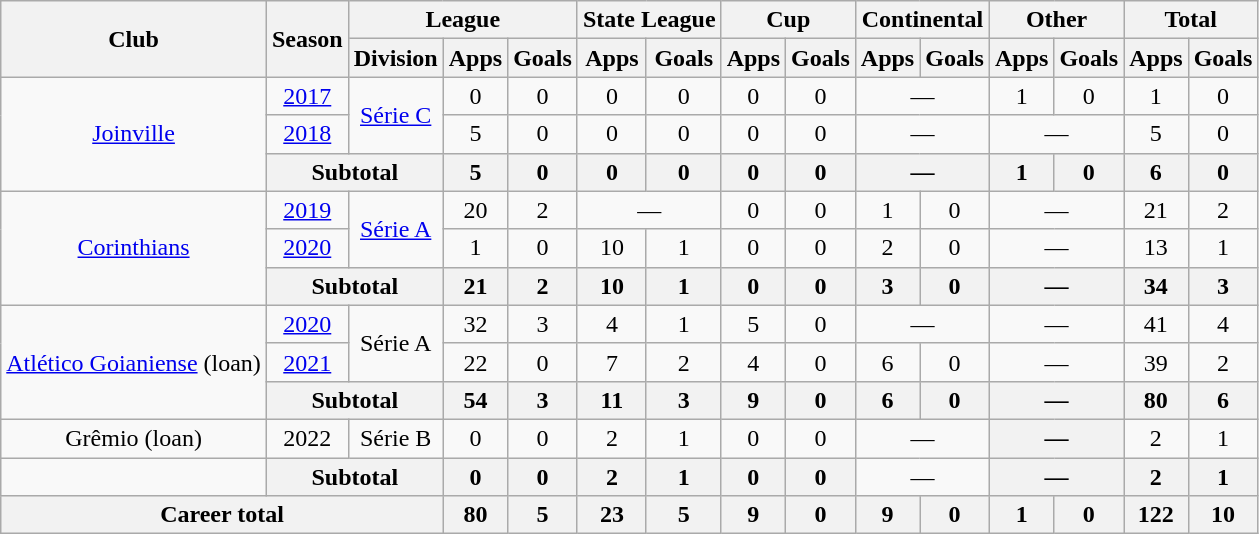<table class="wikitable" style="text-align: center;">
<tr>
<th rowspan="2">Club</th>
<th rowspan="2">Season</th>
<th colspan="3">League</th>
<th colspan="2">State League</th>
<th colspan="2">Cup</th>
<th colspan="2">Continental</th>
<th colspan="2">Other</th>
<th colspan="2">Total</th>
</tr>
<tr>
<th>Division</th>
<th>Apps</th>
<th>Goals</th>
<th>Apps</th>
<th>Goals</th>
<th>Apps</th>
<th>Goals</th>
<th>Apps</th>
<th>Goals</th>
<th>Apps</th>
<th>Goals</th>
<th>Apps</th>
<th>Goals</th>
</tr>
<tr>
<td rowspan=3 valign="center"><a href='#'>Joinville</a></td>
<td><a href='#'>2017</a></td>
<td rowspan=2><a href='#'>Série C</a></td>
<td>0</td>
<td>0</td>
<td>0</td>
<td>0</td>
<td>0</td>
<td>0</td>
<td colspan="2">—</td>
<td>1</td>
<td>0</td>
<td>1</td>
<td>0</td>
</tr>
<tr>
<td><a href='#'>2018</a></td>
<td>5</td>
<td>0</td>
<td>0</td>
<td>0</td>
<td>0</td>
<td>0</td>
<td colspan="2">—</td>
<td colspan="2">—</td>
<td>5</td>
<td>0</td>
</tr>
<tr>
<th colspan="2">Subtotal</th>
<th>5</th>
<th>0</th>
<th>0</th>
<th>0</th>
<th>0</th>
<th>0</th>
<th colspan="2">—</th>
<th>1</th>
<th>0</th>
<th>6</th>
<th>0</th>
</tr>
<tr>
<td rowspan="3" valign="center"><a href='#'>Corinthians</a></td>
<td><a href='#'>2019</a></td>
<td rowspan="2"><a href='#'>Série A</a></td>
<td>20</td>
<td>2</td>
<td colspan="2">—</td>
<td>0</td>
<td>0</td>
<td>1</td>
<td>0</td>
<td colspan="2">—</td>
<td>21</td>
<td>2</td>
</tr>
<tr>
<td><a href='#'>2020</a></td>
<td>1</td>
<td>0</td>
<td>10</td>
<td>1</td>
<td>0</td>
<td>0</td>
<td>2</td>
<td>0</td>
<td colspan="2">—</td>
<td>13</td>
<td>1</td>
</tr>
<tr>
<th colspan="2">Subtotal</th>
<th>21</th>
<th>2</th>
<th>10</th>
<th>1</th>
<th>0</th>
<th>0</th>
<th>3</th>
<th>0</th>
<th colspan="2">—</th>
<th>34</th>
<th>3</th>
</tr>
<tr>
<td rowspan="3" valign="center"><a href='#'>Atlético Goianiense</a> (loan)</td>
<td><a href='#'>2020</a></td>
<td rowspan="2">Série A</td>
<td>32</td>
<td>3</td>
<td>4</td>
<td>1</td>
<td>5</td>
<td>0</td>
<td colspan="2">—</td>
<td colspan="2">—</td>
<td>41</td>
<td>4</td>
</tr>
<tr>
<td><a href='#'>2021</a></td>
<td>22</td>
<td>0</td>
<td>7</td>
<td>2</td>
<td>4</td>
<td>0</td>
<td>6</td>
<td>0</td>
<td colspan="2">—</td>
<td>39</td>
<td>2</td>
</tr>
<tr>
<th colspan="2">Subtotal</th>
<th>54</th>
<th>3</th>
<th>11</th>
<th>3</th>
<th>9</th>
<th>0</th>
<th>6</th>
<th>0</th>
<th colspan="2">—</th>
<th>80</th>
<th>6</th>
</tr>
<tr>
<td>Grêmio (loan)</td>
<td>2022</td>
<td>Série B</td>
<td>0</td>
<td>0</td>
<td>2</td>
<td>1</td>
<td>0</td>
<td>0</td>
<td colspan="2">—</td>
<th colspan="2">—</th>
<td>2</td>
<td>1</td>
</tr>
<tr>
<td></td>
<th colspan="2">Subtotal</th>
<th>0</th>
<th>0</th>
<th>2</th>
<th>1</th>
<th>0</th>
<th>0</th>
<td colspan="2">—</td>
<th colspan="2">—</th>
<th>2</th>
<th>1</th>
</tr>
<tr>
<th colspan="3"><strong>Career total</strong></th>
<th>80</th>
<th>5</th>
<th>23</th>
<th>5</th>
<th>9</th>
<th>0</th>
<th>9</th>
<th>0</th>
<th>1</th>
<th>0</th>
<th>122</th>
<th>10</th>
</tr>
</table>
